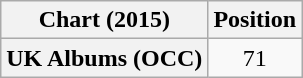<table class="wikitable plainrowheaders" style="text-align:center;">
<tr>
<th>Chart (2015)</th>
<th>Position</th>
</tr>
<tr>
<th scope="row">UK Albums (OCC)</th>
<td>71</td>
</tr>
</table>
